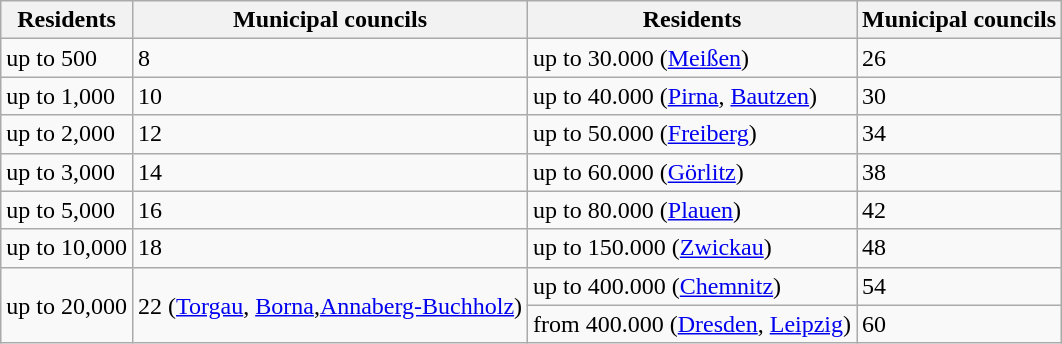<table class="wikitable">
<tr>
<th>Residents</th>
<th>Municipal councils</th>
<th>Residents</th>
<th>Municipal councils</th>
</tr>
<tr>
<td>up to 500</td>
<td>8</td>
<td>up to 30.000 (<a href='#'>Meißen</a>)</td>
<td>26</td>
</tr>
<tr>
<td>up to 1,000</td>
<td>10</td>
<td>up to 40.000 (<a href='#'>Pirna</a>, <a href='#'>Bautzen</a>)</td>
<td>30</td>
</tr>
<tr>
<td>up to 2,000</td>
<td>12</td>
<td>up to 50.000 (<a href='#'>Freiberg</a>)</td>
<td>34</td>
</tr>
<tr>
<td>up to 3,000</td>
<td>14</td>
<td>up to 60.000 (<a href='#'>Görlitz</a>)</td>
<td>38</td>
</tr>
<tr>
<td>up to 5,000</td>
<td>16</td>
<td>up to 80.000 (<a href='#'>Plauen</a>)</td>
<td>42</td>
</tr>
<tr>
<td>up to 10,000</td>
<td>18</td>
<td>up to 150.000 (<a href='#'>Zwickau</a>)</td>
<td>48</td>
</tr>
<tr>
<td rowspan="2">up to 20,000</td>
<td rowspan="2">22 (<a href='#'>Torgau</a>, <a href='#'>Borna</a>,<a href='#'>Annaberg-Buchholz</a>)</td>
<td>up to 400.000 (<a href='#'>Chemnitz</a>)</td>
<td>54</td>
</tr>
<tr>
<td>from 400.000 (<a href='#'>Dresden</a>, <a href='#'>Leipzig</a>)</td>
<td>60</td>
</tr>
</table>
